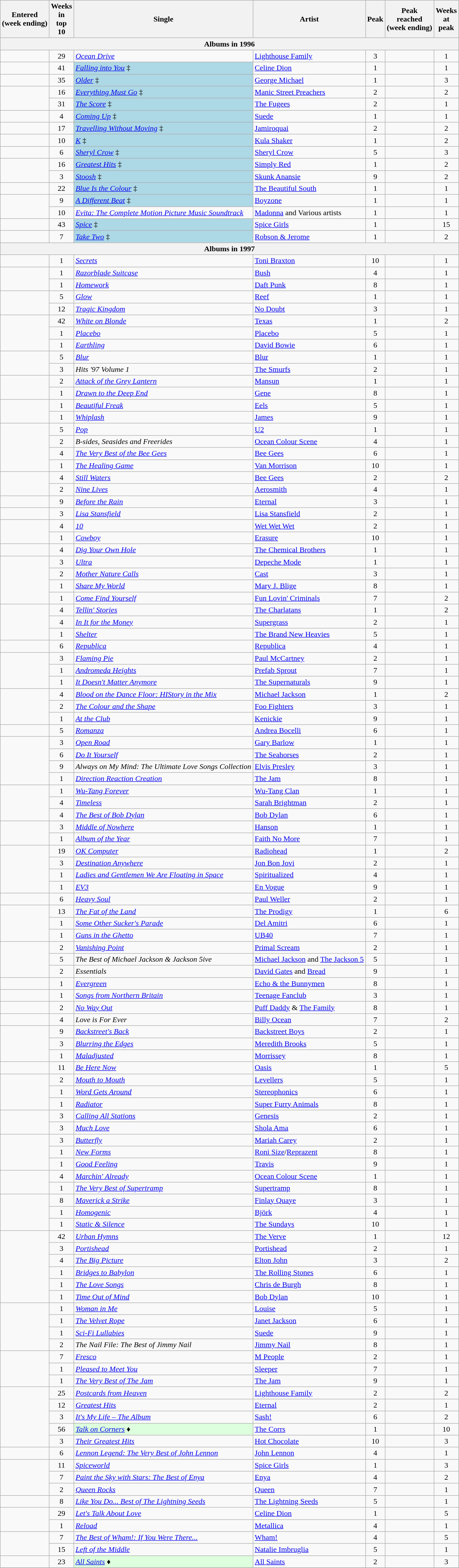<table class="wikitable sortable" style="text-align:center;">
<tr>
<th>Entered <br>(week ending)</th>
<th data-sort-type="number">Weeks<br>in<br>top<br>10</th>
<th>Single</th>
<th>Artist</th>
<th data-sort-type="number">Peak</th>
<th>Peak<br>reached <br>(week ending)</th>
<th data-sort-type="number">Weeks<br>at<br>peak</th>
</tr>
<tr>
<th colspan="7">Albums in 1996</th>
</tr>
<tr>
<td></td>
<td>29</td>
<td align="left"><em><a href='#'>Ocean Drive</a></em></td>
<td align="left"><a href='#'>Lighthouse Family</a></td>
<td>3</td>
<td></td>
<td>1</td>
</tr>
<tr>
<td></td>
<td>41</td>
<td align="left" bgcolor=lightblue><em><a href='#'>Falling into You</a></em> ‡</td>
<td align="left"><a href='#'>Celine Dion</a></td>
<td>1</td>
<td></td>
<td>1</td>
</tr>
<tr>
<td></td>
<td>35</td>
<td align="left" bgcolor=lightblue><em><a href='#'>Older</a></em> ‡</td>
<td align="left"><a href='#'>George Michael</a></td>
<td>1</td>
<td></td>
<td>3</td>
</tr>
<tr>
<td rowspan="2"></td>
<td>16</td>
<td align="left" bgcolor=lightblue><em><a href='#'>Everything Must Go</a></em> ‡</td>
<td align="left"><a href='#'>Manic Street Preachers</a></td>
<td>2</td>
<td></td>
<td>2</td>
</tr>
<tr>
<td>31</td>
<td align="left" bgcolor=lightblue><em><a href='#'>The Score</a></em> ‡</td>
<td align="left"><a href='#'>The Fugees</a></td>
<td>2</td>
<td></td>
<td>1</td>
</tr>
<tr>
<td></td>
<td>4</td>
<td align="left" bgcolor=lightblue><em><a href='#'>Coming Up</a></em> ‡</td>
<td align="left"><a href='#'>Suede</a></td>
<td>1</td>
<td></td>
<td>1</td>
</tr>
<tr>
<td></td>
<td>17</td>
<td align="left" bgcolor=lightblue><em><a href='#'>Travelling Without Moving</a></em> ‡</td>
<td align="left"><a href='#'>Jamiroquai</a></td>
<td>2</td>
<td></td>
<td>2</td>
</tr>
<tr>
<td></td>
<td>10</td>
<td align="left" bgcolor=lightblue><em><a href='#'>K</a></em> ‡</td>
<td align="left"><a href='#'>Kula Shaker</a></td>
<td>1</td>
<td></td>
<td>2</td>
</tr>
<tr>
<td></td>
<td>6</td>
<td align="left" bgcolor=lightblue><em><a href='#'>Sheryl Crow</a></em> ‡</td>
<td align="left"><a href='#'>Sheryl Crow</a></td>
<td>5</td>
<td></td>
<td>3</td>
</tr>
<tr>
<td rowspan="2"></td>
<td>16</td>
<td align="left" bgcolor=lightblue><em><a href='#'>Greatest Hits</a></em> ‡</td>
<td align="left"><a href='#'>Simply Red</a></td>
<td>1</td>
<td></td>
<td>2</td>
</tr>
<tr>
<td>3</td>
<td align="left" bgcolor=lightblue><em><a href='#'>Stoosh</a></em> ‡</td>
<td align="left"><a href='#'>Skunk Anansie</a></td>
<td>9</td>
<td></td>
<td>2</td>
</tr>
<tr>
<td></td>
<td>22</td>
<td align="left" bgcolor=lightblue><em><a href='#'>Blue Is the Colour</a></em> ‡</td>
<td align="left"><a href='#'>The Beautiful South</a></td>
<td>1</td>
<td></td>
<td>1</td>
</tr>
<tr>
<td rowspan="2"></td>
<td>9</td>
<td align="left" bgcolor=lightblue><em><a href='#'>A Different Beat</a></em> ‡</td>
<td align="left"><a href='#'>Boyzone</a></td>
<td>1</td>
<td></td>
<td>1</td>
</tr>
<tr>
<td>10</td>
<td align="left"><em><a href='#'>Evita: The Complete Motion Picture Music Soundtrack</a></em></td>
<td align="left"><a href='#'>Madonna</a> and Various artists</td>
<td>1</td>
<td></td>
<td>1</td>
</tr>
<tr>
<td></td>
<td>43</td>
<td align="left" bgcolor=lightblue><em><a href='#'>Spice</a></em> ‡</td>
<td align="left"><a href='#'>Spice Girls</a></td>
<td>1</td>
<td></td>
<td>15</td>
</tr>
<tr>
<td></td>
<td>7</td>
<td align="left" bgcolor=lightblue><em><a href='#'>Take Two</a></em> ‡</td>
<td align="left"><a href='#'>Robson & Jerome</a></td>
<td>1</td>
<td></td>
<td>2</td>
</tr>
<tr>
<th colspan="7">Albums in 1997</th>
</tr>
<tr>
<td></td>
<td>1</td>
<td align="left"><em><a href='#'>Secrets</a></em></td>
<td align="left"><a href='#'>Toni Braxton</a></td>
<td>10</td>
<td></td>
<td>1</td>
</tr>
<tr>
<td rowspan="2"></td>
<td>1</td>
<td align="left"><em><a href='#'>Razorblade Suitcase</a></em></td>
<td align="left"><a href='#'>Bush</a></td>
<td>4</td>
<td></td>
<td>1</td>
</tr>
<tr>
<td>1</td>
<td align="left"><em><a href='#'>Homework</a></em></td>
<td align="left"><a href='#'>Daft Punk</a></td>
<td>8</td>
<td></td>
<td>1</td>
</tr>
<tr>
<td rowspan="2"></td>
<td>5</td>
<td align="left"><em><a href='#'>Glow</a></em></td>
<td align="left"><a href='#'>Reef</a></td>
<td>1</td>
<td></td>
<td>1</td>
</tr>
<tr>
<td>12</td>
<td align="left"><em><a href='#'>Tragic Kingdom</a></em></td>
<td align="left"><a href='#'>No Doubt</a></td>
<td>3</td>
<td></td>
<td>1</td>
</tr>
<tr>
<td rowspan="3"></td>
<td>42</td>
<td align="left"><em><a href='#'>White on Blonde</a></em></td>
<td align="left"><a href='#'>Texas</a></td>
<td>1</td>
<td></td>
<td>2</td>
</tr>
<tr>
<td>1</td>
<td align="left"><em><a href='#'>Placebo</a></em></td>
<td align="left"><a href='#'>Placebo</a></td>
<td>5</td>
<td></td>
<td>1</td>
</tr>
<tr>
<td>1</td>
<td align="left"><em><a href='#'>Earthling</a></em></td>
<td align="left"><a href='#'>David Bowie</a></td>
<td>6</td>
<td></td>
<td>1</td>
</tr>
<tr>
<td rowspan="2"></td>
<td>5</td>
<td align="left"><em><a href='#'>Blur</a></em></td>
<td align="left"><a href='#'>Blur</a></td>
<td>1</td>
<td></td>
<td>1</td>
</tr>
<tr>
<td>3</td>
<td align="left"><em>Hits '97 Volume 1</em></td>
<td align="left"><a href='#'>The Smurfs</a></td>
<td>2</td>
<td></td>
<td>1</td>
</tr>
<tr>
<td rowspan="2"></td>
<td>2</td>
<td align="left"><em><a href='#'>Attack of the Grey Lantern</a></em></td>
<td align="left"><a href='#'>Mansun</a></td>
<td>1</td>
<td></td>
<td>1</td>
</tr>
<tr>
<td>1</td>
<td align="left"><em><a href='#'>Drawn to the Deep End</a></em></td>
<td align="left"><a href='#'>Gene</a></td>
<td>8</td>
<td></td>
<td>1</td>
</tr>
<tr>
<td rowspan="2"></td>
<td>1</td>
<td align="left"><em><a href='#'>Beautiful Freak</a></em></td>
<td align="left"><a href='#'>Eels</a></td>
<td>5</td>
<td></td>
<td>1</td>
</tr>
<tr>
<td>1</td>
<td align="left"><em><a href='#'>Whiplash</a></em></td>
<td align="left"><a href='#'>James</a></td>
<td>9</td>
<td></td>
<td>1</td>
</tr>
<tr>
<td rowspan="4"></td>
<td>5</td>
<td align="left"><em><a href='#'>Pop</a></em></td>
<td align="left"><a href='#'>U2</a></td>
<td>1</td>
<td></td>
<td>1</td>
</tr>
<tr>
<td>2</td>
<td align="left"><em>B-sides, Seasides and Freerides</em></td>
<td align="left"><a href='#'>Ocean Colour Scene</a></td>
<td>4</td>
<td></td>
<td>1</td>
</tr>
<tr>
<td>4</td>
<td align="left"><em><a href='#'>The Very Best of the Bee Gees</a></em></td>
<td align="left"><a href='#'>Bee Gees</a></td>
<td>6</td>
<td></td>
<td>1</td>
</tr>
<tr>
<td>1</td>
<td align="left"><em><a href='#'>The Healing Game</a></em></td>
<td align="left"><a href='#'>Van Morrison</a></td>
<td>10</td>
<td></td>
<td>1</td>
</tr>
<tr>
<td rowspan="2"></td>
<td>4</td>
<td align="left"><em><a href='#'>Still Waters</a></em></td>
<td align="left"><a href='#'>Bee Gees</a></td>
<td>2</td>
<td></td>
<td>2</td>
</tr>
<tr>
<td>2</td>
<td align="left"><em><a href='#'>Nine Lives</a></em></td>
<td align="left"><a href='#'>Aerosmith</a></td>
<td>4</td>
<td></td>
<td>1</td>
</tr>
<tr>
<td></td>
<td>9</td>
<td align="left"><em><a href='#'>Before the Rain</a></em></td>
<td align="left"><a href='#'>Eternal</a></td>
<td>3</td>
<td></td>
<td>1</td>
</tr>
<tr>
<td></td>
<td>3</td>
<td align="left"><em><a href='#'>Lisa Stansfield</a></em></td>
<td align="left"><a href='#'>Lisa Stansfield</a></td>
<td>2</td>
<td></td>
<td>1</td>
</tr>
<tr>
<td rowspan="2"></td>
<td>4</td>
<td align="left"><em><a href='#'>10</a></em></td>
<td align="left"><a href='#'>Wet Wet Wet</a></td>
<td>2</td>
<td></td>
<td>1</td>
</tr>
<tr>
<td>1</td>
<td align="left"><em><a href='#'>Cowboy</a></em></td>
<td align="left"><a href='#'>Erasure</a></td>
<td>10</td>
<td></td>
<td>1</td>
</tr>
<tr>
<td></td>
<td>4</td>
<td align="left"><em><a href='#'>Dig Your Own Hole</a></em></td>
<td align="left"><a href='#'>The Chemical Brothers</a></td>
<td>1</td>
<td></td>
<td>1</td>
</tr>
<tr>
<td rowspan="4"></td>
<td>3</td>
<td align="left"><em><a href='#'>Ultra</a></em></td>
<td align="left"><a href='#'>Depeche Mode</a></td>
<td>1</td>
<td></td>
<td>1</td>
</tr>
<tr>
<td>2</td>
<td align="left"><em><a href='#'>Mother Nature Calls</a></em></td>
<td align="left"><a href='#'>Cast</a></td>
<td>3</td>
<td></td>
<td>1</td>
</tr>
<tr>
<td>1</td>
<td align="left"><em><a href='#'>Share My World</a></em></td>
<td align="left"><a href='#'>Mary J. Blige</a></td>
<td>8</td>
<td></td>
<td>1</td>
</tr>
<tr>
<td>1</td>
<td align="left"><em><a href='#'>Come Find Yourself</a></em></td>
<td align="left"><a href='#'>Fun Lovin' Criminals</a></td>
<td>7</td>
<td></td>
<td>2</td>
</tr>
<tr>
<td rowspan="3"></td>
<td>4</td>
<td align="left"><em><a href='#'>Tellin' Stories</a></em></td>
<td align="left"><a href='#'>The Charlatans</a></td>
<td>1</td>
<td></td>
<td>2</td>
</tr>
<tr>
<td>4</td>
<td align="left"><em><a href='#'>In It for the Money</a></em></td>
<td align="left"><a href='#'>Supergrass</a></td>
<td>2</td>
<td></td>
<td>1</td>
</tr>
<tr>
<td>1</td>
<td align="left"><em><a href='#'>Shelter</a></em></td>
<td align="left"><a href='#'>The Brand New Heavies</a></td>
<td>5</td>
<td></td>
<td>1</td>
</tr>
<tr>
<td></td>
<td>6</td>
<td align="left"><em><a href='#'>Republica</a></em></td>
<td align="left"><a href='#'>Republica</a></td>
<td>4</td>
<td></td>
<td>1</td>
</tr>
<tr>
<td rowspan="3"></td>
<td>3</td>
<td align="left"><em><a href='#'>Flaming Pie</a></em></td>
<td align="left"><a href='#'>Paul McCartney</a></td>
<td>2</td>
<td></td>
<td>1</td>
</tr>
<tr>
<td>1</td>
<td align="left"><em><a href='#'>Andromeda Heights</a></em></td>
<td align="left"><a href='#'>Prefab Sprout</a></td>
<td>7</td>
<td></td>
<td>1</td>
</tr>
<tr>
<td>1</td>
<td align="left"><em><a href='#'>It Doesn't Matter Anymore</a></em></td>
<td align="left"><a href='#'>The Supernaturals</a></td>
<td>9</td>
<td></td>
<td>1</td>
</tr>
<tr>
<td rowspan="3"></td>
<td>4</td>
<td align="left"><em><a href='#'>Blood on the Dance Floor: HIStory in the Mix</a></em></td>
<td align="left"><a href='#'>Michael Jackson</a></td>
<td>1</td>
<td></td>
<td>2</td>
</tr>
<tr>
<td>2</td>
<td align="left"><em><a href='#'>The Colour and the Shape</a></em></td>
<td align="left"><a href='#'>Foo Fighters</a></td>
<td>3</td>
<td></td>
<td>1</td>
</tr>
<tr>
<td>1</td>
<td align="left"><em><a href='#'>At the Club</a></em></td>
<td align="left"><a href='#'>Kenickie</a></td>
<td>9</td>
<td></td>
<td>1</td>
</tr>
<tr>
<td></td>
<td>5</td>
<td align="left"><em><a href='#'>Romanza</a></em></td>
<td align="left"><a href='#'>Andrea Bocelli</a></td>
<td>6</td>
<td></td>
<td>1</td>
</tr>
<tr>
<td rowspan="4"></td>
<td>3</td>
<td align="left"><em><a href='#'>Open Road</a></em></td>
<td align="left"><a href='#'>Gary Barlow</a></td>
<td>1</td>
<td></td>
<td>1</td>
</tr>
<tr>
<td>6</td>
<td align="left"><em><a href='#'>Do It Yourself</a></em></td>
<td align="left"><a href='#'>The Seahorses</a></td>
<td>2</td>
<td></td>
<td>1</td>
</tr>
<tr>
<td>9</td>
<td align="left"><em>Always on My Mind: The Ultimate Love Songs Collection</em></td>
<td align="left"><a href='#'>Elvis Presley</a></td>
<td>3</td>
<td></td>
<td>1</td>
</tr>
<tr>
<td>1</td>
<td align="left"><em><a href='#'>Direction Reaction Creation</a></em></td>
<td align="left"><a href='#'>The Jam</a></td>
<td>8</td>
<td></td>
<td>1</td>
</tr>
<tr>
<td rowspan="3"></td>
<td>1</td>
<td align="left"><em><a href='#'>Wu-Tang Forever</a></em></td>
<td align="left"><a href='#'>Wu-Tang Clan</a></td>
<td>1</td>
<td></td>
<td>1</td>
</tr>
<tr>
<td>4</td>
<td align="left"><em><a href='#'>Timeless</a></em></td>
<td align="left"><a href='#'>Sarah Brightman</a></td>
<td>2</td>
<td></td>
<td>1</td>
</tr>
<tr>
<td>4</td>
<td align="left"><em><a href='#'>The Best of Bob Dylan</a></em></td>
<td align="left"><a href='#'>Bob Dylan</a></td>
<td>6</td>
<td></td>
<td>1</td>
</tr>
<tr>
<td rowspan="2"></td>
<td>3</td>
<td align="left"><em><a href='#'>Middle of Nowhere</a></em></td>
<td align="left"><a href='#'>Hanson</a></td>
<td>1</td>
<td></td>
<td>1</td>
</tr>
<tr>
<td>1</td>
<td align="left"><em><a href='#'>Album of the Year</a></em></td>
<td align="left"><a href='#'>Faith No More</a></td>
<td>7</td>
<td></td>
<td>1</td>
</tr>
<tr>
<td rowspan="4"></td>
<td>19</td>
<td align="left"><em><a href='#'>OK Computer</a></em></td>
<td align="left"><a href='#'>Radiohead</a></td>
<td>1</td>
<td></td>
<td>2</td>
</tr>
<tr>
<td>3</td>
<td align="left"><em><a href='#'>Destination Anywhere</a></em></td>
<td align="left"><a href='#'>Jon Bon Jovi</a></td>
<td>2</td>
<td></td>
<td>1</td>
</tr>
<tr>
<td>1</td>
<td align="left"><em><a href='#'>Ladies and Gentlemen We Are Floating in Space</a></em></td>
<td align="left"><a href='#'>Spiritualized</a></td>
<td>4</td>
<td></td>
<td>1</td>
</tr>
<tr>
<td>1</td>
<td align="left"><em><a href='#'>EV3</a></em></td>
<td align="left"><a href='#'>En Vogue</a></td>
<td>9</td>
<td></td>
<td>1</td>
</tr>
<tr>
<td></td>
<td>6</td>
<td align="left"><em><a href='#'>Heavy Soul</a></em></td>
<td align="left"><a href='#'>Paul Weller</a></td>
<td>2</td>
<td></td>
<td>1</td>
</tr>
<tr>
<td rowspan="3"></td>
<td>13</td>
<td align="left"><em><a href='#'>The Fat of the Land</a></em></td>
<td align="left"><a href='#'>The Prodigy</a></td>
<td>1</td>
<td></td>
<td>6</td>
</tr>
<tr>
<td>1</td>
<td align="left"><em><a href='#'>Some Other Sucker's Parade</a></em></td>
<td align="left"><a href='#'>Del Amitri</a></td>
<td>6</td>
<td></td>
<td>1</td>
</tr>
<tr>
<td>1</td>
<td align="left"><em><a href='#'>Guns in the Ghetto</a></em></td>
<td align="left"><a href='#'>UB40</a></td>
<td>7</td>
<td></td>
<td>1</td>
</tr>
<tr>
<td rowspan="3"></td>
<td>2</td>
<td align="left"><em><a href='#'>Vanishing Point</a></em></td>
<td align="left"><a href='#'>Primal Scream</a></td>
<td>2</td>
<td></td>
<td>1</td>
</tr>
<tr>
<td>5</td>
<td align="left"><em>The Best of Michael Jackson & Jackson 5ive</em></td>
<td align="left"><a href='#'>Michael Jackson</a> and <a href='#'>The Jackson 5</a></td>
<td>5</td>
<td></td>
<td>1</td>
</tr>
<tr>
<td>2</td>
<td align="left"><em>Essentials</em></td>
<td align="left"><a href='#'>David Gates</a> and <a href='#'>Bread</a></td>
<td>9</td>
<td></td>
<td>1</td>
</tr>
<tr>
<td></td>
<td>1</td>
<td align="left"><em><a href='#'>Evergreen</a></em></td>
<td align="left"><a href='#'>Echo & the Bunnymen</a></td>
<td>8</td>
<td></td>
<td>1</td>
</tr>
<tr>
<td></td>
<td>1</td>
<td align="left"><em><a href='#'>Songs from Northern Britain</a></em></td>
<td align="left"><a href='#'>Teenage Fanclub</a></td>
<td>3</td>
<td></td>
<td>1</td>
</tr>
<tr>
<td></td>
<td>2</td>
<td align="left"><em><a href='#'>No Way Out</a></em></td>
<td align="left"><a href='#'>Puff Daddy</a> & <a href='#'>The Family</a></td>
<td>8</td>
<td></td>
<td>1</td>
</tr>
<tr>
<td></td>
<td>4</td>
<td align="left"><em>Love is For Ever</em></td>
<td align="left"><a href='#'>Billy Ocean</a></td>
<td>7</td>
<td></td>
<td>2</td>
</tr>
<tr>
<td rowspan="3"></td>
<td>9</td>
<td align="left"><em><a href='#'>Backstreet's Back</a></em></td>
<td align="left"><a href='#'>Backstreet Boys</a></td>
<td>2</td>
<td></td>
<td>1</td>
</tr>
<tr>
<td>3</td>
<td align="left"><em><a href='#'>Blurring the Edges</a></em></td>
<td align="left"><a href='#'>Meredith Brooks</a></td>
<td>5</td>
<td></td>
<td>1</td>
</tr>
<tr>
<td>1</td>
<td align="left"><em><a href='#'>Maladjusted</a></em></td>
<td align="left"><a href='#'>Morrissey</a></td>
<td>8</td>
<td></td>
<td>1</td>
</tr>
<tr>
<td></td>
<td>11</td>
<td align="left"><em><a href='#'>Be Here Now</a></em></td>
<td align="left"><a href='#'>Oasis</a></td>
<td>1</td>
<td></td>
<td>5</td>
</tr>
<tr>
<td rowspan="3"></td>
<td>2</td>
<td align="left"><em><a href='#'>Mouth to Mouth</a></em></td>
<td align="left"><a href='#'>Levellers</a></td>
<td>5</td>
<td></td>
<td>1</td>
</tr>
<tr>
<td>1</td>
<td align="left"><em><a href='#'>Word Gets Around</a></em></td>
<td align="left"><a href='#'>Stereophonics</a></td>
<td>6</td>
<td></td>
<td>1</td>
</tr>
<tr>
<td>1</td>
<td align="left"><em><a href='#'>Radiator</a></em></td>
<td align="left"><a href='#'>Super Furry Animals</a></td>
<td>8</td>
<td></td>
<td>1</td>
</tr>
<tr>
<td rowspan="2"></td>
<td>3</td>
<td align="left"><em><a href='#'>Calling All Stations</a></em></td>
<td align="left"><a href='#'>Genesis</a></td>
<td>2</td>
<td></td>
<td>1</td>
</tr>
<tr>
<td>3</td>
<td align="left"><em><a href='#'>Much Love</a></em></td>
<td align="left"><a href='#'>Shola Ama</a></td>
<td>6</td>
<td></td>
<td>1</td>
</tr>
<tr>
<td rowspan="3"></td>
<td>3</td>
<td align="left"><em><a href='#'>Butterfly</a></em></td>
<td align="left"><a href='#'>Mariah Carey</a></td>
<td>2</td>
<td></td>
<td>1</td>
</tr>
<tr>
<td>1</td>
<td align="left"><em><a href='#'>New Forms</a></em></td>
<td align="left"><a href='#'>Roni Size</a>/<a href='#'>Reprazent</a></td>
<td>8</td>
<td></td>
<td>1</td>
</tr>
<tr>
<td>1</td>
<td align="left"><em><a href='#'>Good Feeling</a></em></td>
<td align="left"><a href='#'>Travis</a></td>
<td>9</td>
<td></td>
<td>1</td>
</tr>
<tr>
<td rowspan="2"></td>
<td>4</td>
<td align="left"><em><a href='#'>Marchin' Already</a></em></td>
<td align="left"><a href='#'>Ocean Colour Scene</a></td>
<td>1</td>
<td></td>
<td>1</td>
</tr>
<tr>
<td>1</td>
<td align="left"><em><a href='#'>The Very Best of Supertramp</a></em></td>
<td align="left"><a href='#'>Supertramp</a></td>
<td>8</td>
<td></td>
<td>1</td>
</tr>
<tr>
<td rowspan="3"></td>
<td>8</td>
<td align="left"><em><a href='#'>Maverick a Strike</a></em></td>
<td align="left"><a href='#'>Finlay Quaye</a></td>
<td>3</td>
<td></td>
<td>1</td>
</tr>
<tr>
<td>1</td>
<td align="left"><em><a href='#'>Homogenic</a></em></td>
<td align="left"><a href='#'>Björk</a></td>
<td>4</td>
<td></td>
<td>1</td>
</tr>
<tr>
<td>1</td>
<td align="left"><em><a href='#'>Static & Silence</a></em></td>
<td align="left"><a href='#'>The Sundays</a></td>
<td>10</td>
<td></td>
<td>1</td>
</tr>
<tr>
<td rowspan="6"></td>
<td>42</td>
<td align="left"><em><a href='#'>Urban Hymns</a></em></td>
<td align="left"><a href='#'>The Verve</a></td>
<td>1</td>
<td></td>
<td>12</td>
</tr>
<tr>
<td>3</td>
<td align="left"><em><a href='#'>Portishead</a></em></td>
<td align="left"><a href='#'>Portishead</a></td>
<td>2</td>
<td></td>
<td>1</td>
</tr>
<tr>
<td>4</td>
<td align="left"><em><a href='#'>The Big Picture</a></em></td>
<td align="left"><a href='#'>Elton John</a></td>
<td>3</td>
<td></td>
<td>2</td>
</tr>
<tr>
<td>1</td>
<td align="left"><em><a href='#'>Bridges to Babylon</a></em></td>
<td align="left"><a href='#'>The Rolling Stones</a></td>
<td>6</td>
<td></td>
<td>1</td>
</tr>
<tr>
<td>1</td>
<td align="left"><em><a href='#'>The Love Songs</a></em></td>
<td align="left"><a href='#'>Chris de Burgh</a></td>
<td>8</td>
<td></td>
<td>1</td>
</tr>
<tr>
<td>1</td>
<td align="left"><em><a href='#'>Time Out of Mind</a></em></td>
<td align="left"><a href='#'>Bob Dylan</a></td>
<td>10</td>
<td></td>
<td>1</td>
</tr>
<tr>
<td rowspan="4"></td>
<td>1</td>
<td align="left"><em><a href='#'>Woman in Me</a></em></td>
<td align="left"><a href='#'>Louise</a></td>
<td>5</td>
<td></td>
<td>1</td>
</tr>
<tr>
<td>1</td>
<td align="left"><em><a href='#'>The Velvet Rope</a></em></td>
<td align="left"><a href='#'>Janet Jackson</a></td>
<td>6</td>
<td></td>
<td>1</td>
</tr>
<tr>
<td>1</td>
<td align="left"><em><a href='#'>Sci-Fi Lullabies</a></em></td>
<td align="left"><a href='#'>Suede</a></td>
<td>9</td>
<td></td>
<td>1</td>
</tr>
<tr>
<td>2</td>
<td align="left"><em>The Nail File: The Best of Jimmy Nail</em></td>
<td align="left"><a href='#'>Jimmy Nail</a></td>
<td>8</td>
<td></td>
<td>1</td>
</tr>
<tr>
<td rowspan="3"></td>
<td>7</td>
<td align="left"><em><a href='#'>Fresco</a></em></td>
<td align="left"><a href='#'>M People</a></td>
<td>2</td>
<td></td>
<td>1</td>
</tr>
<tr>
<td>1</td>
<td align="left"><em><a href='#'>Pleased to Meet You</a></em></td>
<td align="left"><a href='#'>Sleeper</a></td>
<td>7</td>
<td></td>
<td>1</td>
</tr>
<tr>
<td>1</td>
<td align="left"><em><a href='#'>The Very Best of The Jam</a></em></td>
<td align="left"><a href='#'>The Jam</a></td>
<td>9</td>
<td></td>
<td>1</td>
</tr>
<tr>
<td rowspan="5"></td>
<td>25</td>
<td align="left"><em><a href='#'>Postcards from Heaven</a></em></td>
<td align="left"><a href='#'>Lighthouse Family</a></td>
<td>2</td>
<td></td>
<td>2</td>
</tr>
<tr>
<td>12</td>
<td align="left"><em><a href='#'>Greatest Hits</a></em></td>
<td align="left"><a href='#'>Eternal</a></td>
<td>2</td>
<td></td>
<td>1</td>
</tr>
<tr>
<td>3</td>
<td align="left"><em><a href='#'>It's My Life – The Album</a></em></td>
<td align="left"><a href='#'>Sash!</a></td>
<td>6</td>
<td></td>
<td>2</td>
</tr>
<tr>
<td>56</td>
<td align="left" bgcolor=#DDFFDD><em><a href='#'>Talk on Corners</a></em> ♦</td>
<td align="left"><a href='#'>The Corrs</a></td>
<td>1</td>
<td></td>
<td>10</td>
</tr>
<tr>
<td>3</td>
<td align="left"><em><a href='#'>Their Greatest Hits</a></em></td>
<td align="left"><a href='#'>Hot Chocolate</a></td>
<td>10</td>
<td></td>
<td>3</td>
</tr>
<tr>
<td></td>
<td>6</td>
<td align="left"><em><a href='#'>Lennon Legend: The Very Best of John Lennon</a></em></td>
<td align="left"><a href='#'>John Lennon</a></td>
<td>4</td>
<td></td>
<td>1</td>
</tr>
<tr>
<td rowspan="3"></td>
<td>11</td>
<td align="left"><em><a href='#'>Spiceworld</a></em></td>
<td align="left"><a href='#'>Spice Girls</a></td>
<td>1</td>
<td></td>
<td>3</td>
</tr>
<tr>
<td>7</td>
<td align="left"><em><a href='#'>Paint the Sky with Stars: The Best of Enya</a></em></td>
<td align="left"><a href='#'>Enya</a></td>
<td>4</td>
<td></td>
<td>2</td>
</tr>
<tr>
<td>2</td>
<td align="left"><em><a href='#'>Queen Rocks</a></em></td>
<td align="left"><a href='#'>Queen</a></td>
<td>7</td>
<td></td>
<td>1</td>
</tr>
<tr>
<td></td>
<td>8</td>
<td align="left"><em><a href='#'>Like You Do... Best of The Lightning Seeds</a></em></td>
<td align="left"><a href='#'>The Lightning Seeds</a></td>
<td>5</td>
<td></td>
<td>1</td>
</tr>
<tr>
<td rowspan="2"></td>
<td>29</td>
<td align="left"><em><a href='#'>Let's Talk About Love</a></em></td>
<td align="left"><a href='#'>Celine Dion</a></td>
<td>1</td>
<td></td>
<td>5</td>
</tr>
<tr>
<td>1</td>
<td align="left"><em><a href='#'>Reload</a></em></td>
<td align="left"><a href='#'>Metallica</a></td>
<td>4</td>
<td></td>
<td>1</td>
</tr>
<tr>
<td rowspan="2"></td>
<td>7</td>
<td align="left"><em><a href='#'>The Best of Wham!: If You Were There...</a></em></td>
<td align="left"><a href='#'>Wham!</a></td>
<td>4</td>
<td></td>
<td>5</td>
</tr>
<tr>
<td>15</td>
<td align="left"><em><a href='#'>Left of the Middle</a></em></td>
<td align="left"><a href='#'>Natalie Imbruglia</a></td>
<td>5</td>
<td></td>
<td>1</td>
</tr>
<tr>
<td></td>
<td>23</td>
<td align="left" bgcolor=#DDFFDD><em><a href='#'>All Saints</a></em> ♦</td>
<td align="left"><a href='#'>All Saints</a></td>
<td>2</td>
<td></td>
<td>3</td>
</tr>
<tr>
</tr>
</table>
